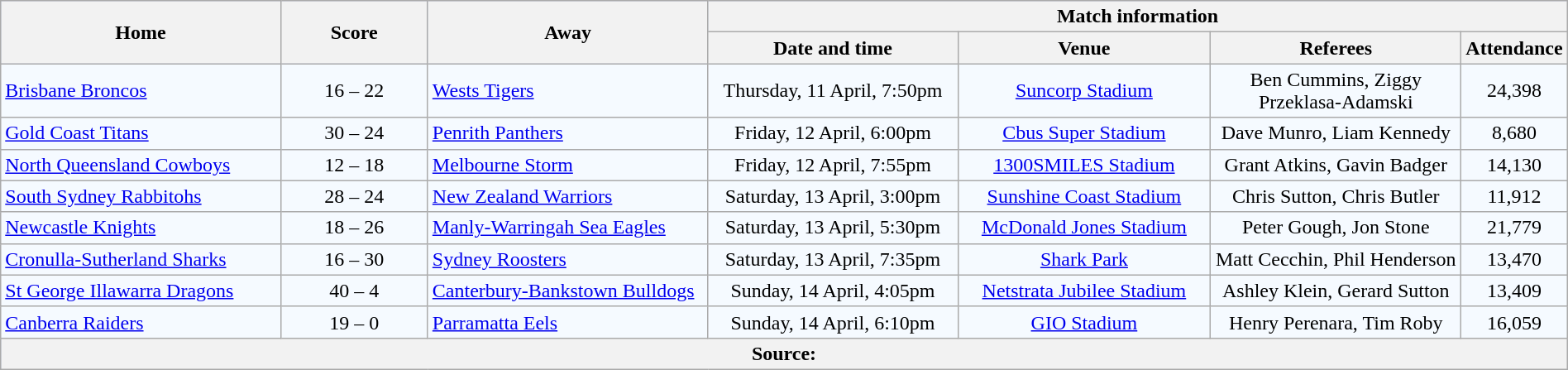<table class="wikitable" style="border-collapse:collapse; text-align:center; width:100%;">
<tr style="background:#c1d8ff;">
<th rowspan="2" style="width:19%;">Home</th>
<th rowspan="2" style="width:10%;">Score</th>
<th rowspan="2" style="width:19%;">Away</th>
<th colspan="6">Match information</th>
</tr>
<tr style="background:#efefef;">
<th width="17%">Date and time</th>
<th width="17%">Venue</th>
<th width="17%">Referees</th>
<th width="5%">Attendance</th>
</tr>
<tr style="text-align:center; background:#f5faff;">
<td align="left"> <a href='#'>Brisbane Broncos</a></td>
<td>16 – 22</td>
<td align="left"> <a href='#'>Wests Tigers</a></td>
<td>Thursday, 11 April, 7:50pm</td>
<td><a href='#'>Suncorp Stadium</a></td>
<td>Ben Cummins, Ziggy Przeklasa-Adamski</td>
<td>24,398</td>
</tr>
<tr style="text-align:center; background:#f5faff;">
<td align="left"> <a href='#'>Gold Coast Titans</a></td>
<td>30 – 24</td>
<td align="left"> <a href='#'>Penrith Panthers</a></td>
<td>Friday, 12 April, 6:00pm</td>
<td><a href='#'>Cbus Super Stadium</a></td>
<td>Dave Munro, Liam Kennedy</td>
<td>8,680</td>
</tr>
<tr style="text-align:center; background:#f5faff;">
<td align="left"> <a href='#'>North Queensland Cowboys</a></td>
<td>12 – 18</td>
<td align="left"> <a href='#'>Melbourne Storm</a></td>
<td>Friday, 12 April, 7:55pm</td>
<td><a href='#'>1300SMILES Stadium</a></td>
<td>Grant Atkins, Gavin Badger</td>
<td>14,130</td>
</tr>
<tr style="text-align:center; background:#f5faff;">
<td align="left"> <a href='#'>South Sydney Rabbitohs</a></td>
<td>28 – 24</td>
<td align="left"> <a href='#'>New Zealand Warriors</a></td>
<td>Saturday, 13 April, 3:00pm</td>
<td><a href='#'>Sunshine Coast Stadium</a></td>
<td>Chris Sutton, Chris Butler</td>
<td>11,912</td>
</tr>
<tr style="text-align:center; background:#f5faff;">
<td align="left"> <a href='#'>Newcastle Knights</a></td>
<td>18 – 26</td>
<td align="left"> <a href='#'>Manly-Warringah Sea Eagles</a></td>
<td>Saturday, 13 April, 5:30pm</td>
<td><a href='#'>McDonald Jones Stadium</a></td>
<td>Peter Gough, Jon Stone</td>
<td>21,779</td>
</tr>
<tr style="text-align:center; background:#f5faff;">
<td align="left"> <a href='#'>Cronulla-Sutherland Sharks</a></td>
<td>16 – 30</td>
<td align="left"> <a href='#'>Sydney Roosters</a></td>
<td>Saturday, 13 April, 7:35pm</td>
<td><a href='#'>Shark Park</a></td>
<td>Matt Cecchin, Phil Henderson</td>
<td>13,470</td>
</tr>
<tr style="text-align:center; background:#f5faff;">
<td align="left"> <a href='#'>St George Illawarra Dragons</a></td>
<td>40 – 4</td>
<td align="left"> <a href='#'>Canterbury-Bankstown Bulldogs</a></td>
<td>Sunday, 14 April, 4:05pm</td>
<td><a href='#'>Netstrata Jubilee Stadium</a></td>
<td>Ashley Klein, Gerard Sutton</td>
<td>13,409</td>
</tr>
<tr style="text-align:center; background:#f5faff;">
<td align="left"> <a href='#'>Canberra Raiders</a></td>
<td>19 – 0</td>
<td align="left"> <a href='#'>Parramatta Eels</a></td>
<td>Sunday, 14 April, 6:10pm</td>
<td><a href='#'>GIO Stadium</a></td>
<td>Henry Perenara, Tim Roby</td>
<td>16,059</td>
</tr>
<tr style="background:#c1d8ff;">
<th colspan="7">Source:</th>
</tr>
</table>
